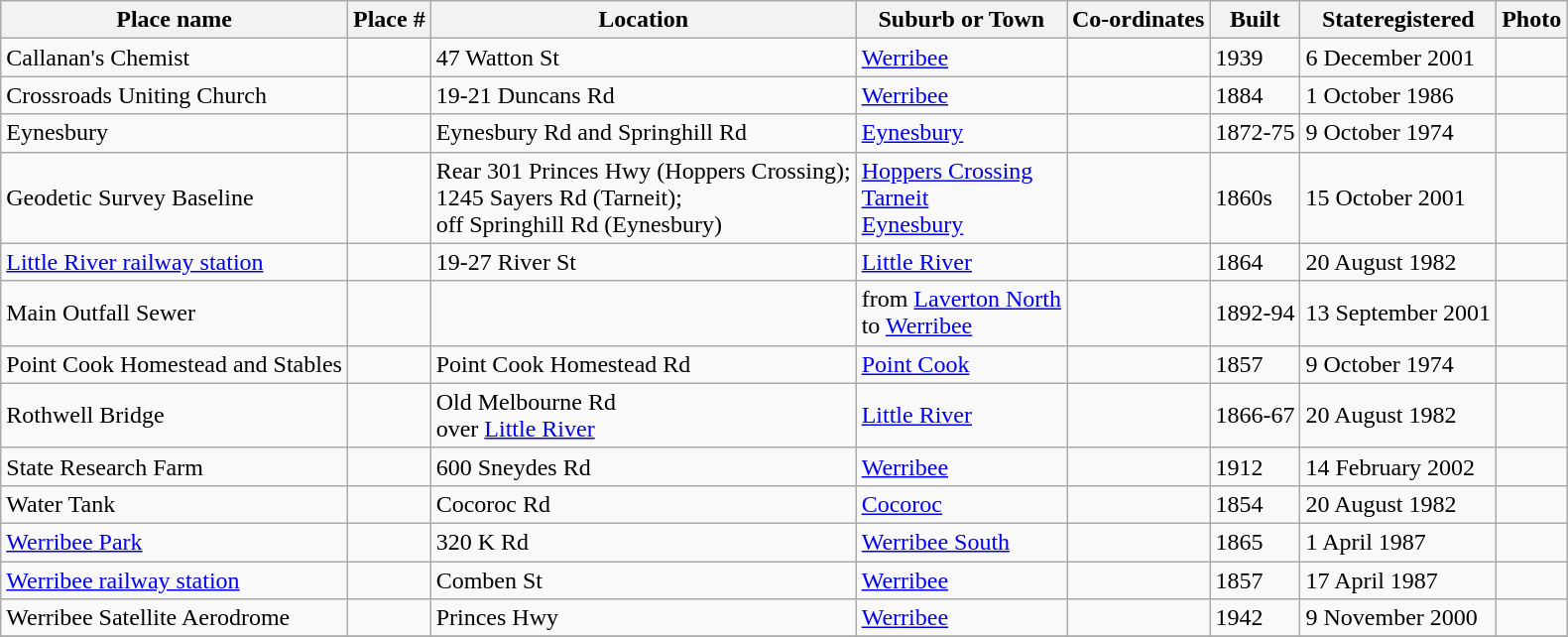<table class="wikitable sortable">
<tr>
<th>Place name</th>
<th>Place #</th>
<th>Location</th>
<th>Suburb or Town</th>
<th>Co-ordinates</th>
<th>Built</th>
<th>Stateregistered</th>
<th class="unsortable">Photo</th>
</tr>
<tr>
<td>Callanan's Chemist</td>
<td></td>
<td>47 Watton St</td>
<td><a href='#'>Werribee</a></td>
<td></td>
<td>1939</td>
<td>6 December 2001</td>
<td></td>
</tr>
<tr>
<td>Crossroads Uniting Church</td>
<td></td>
<td>19-21 Duncans Rd</td>
<td><a href='#'>Werribee</a></td>
<td></td>
<td>1884</td>
<td>1 October 1986</td>
<td></td>
</tr>
<tr>
<td>Eynesbury</td>
<td></td>
<td>Eynesbury Rd and Springhill Rd</td>
<td><a href='#'>Eynesbury</a></td>
<td></td>
<td>1872-75</td>
<td>9 October 1974</td>
<td></td>
</tr>
<tr>
<td>Geodetic Survey Baseline</td>
<td></td>
<td>Rear 301 Princes Hwy (Hoppers Crossing);<br>1245 Sayers Rd (Tarneit);<br>off Springhill Rd (Eynesbury)</td>
<td><a href='#'>Hoppers Crossing</a><br><a href='#'>Tarneit</a><br><a href='#'>Eynesbury</a></td>
<td></td>
<td>1860s</td>
<td>15 October 2001</td>
<td></td>
</tr>
<tr>
<td><a href='#'>Little River railway station</a></td>
<td></td>
<td>19-27 River St</td>
<td><a href='#'>Little River</a></td>
<td></td>
<td>1864</td>
<td>20 August 1982</td>
<td></td>
</tr>
<tr>
<td>Main Outfall Sewer</td>
<td></td>
<td></td>
<td>from <a href='#'>Laverton North</a><br>to <a href='#'>Werribee</a></td>
<td></td>
<td>1892-94</td>
<td>13 September 2001</td>
<td></td>
</tr>
<tr>
<td>Point Cook Homestead and Stables</td>
<td></td>
<td>Point Cook Homestead Rd</td>
<td><a href='#'>Point Cook</a></td>
<td></td>
<td> 1857</td>
<td>9 October 1974</td>
<td></td>
</tr>
<tr>
<td>Rothwell Bridge</td>
<td></td>
<td>Old Melbourne Rd<br>over <a href='#'>Little River</a></td>
<td><a href='#'>Little River</a></td>
<td></td>
<td>1866-67</td>
<td>20 August 1982</td>
<td></td>
</tr>
<tr>
<td>State Research Farm</td>
<td></td>
<td>600 Sneydes Rd</td>
<td><a href='#'>Werribee</a></td>
<td></td>
<td>1912</td>
<td>14 February 2002</td>
<td></td>
</tr>
<tr>
<td>Water Tank</td>
<td></td>
<td>Cocoroc Rd</td>
<td><a href='#'>Cocoroc</a></td>
<td></td>
<td>1854</td>
<td>20 August 1982</td>
<td></td>
</tr>
<tr>
<td><a href='#'>Werribee Park</a></td>
<td></td>
<td>320 K Rd</td>
<td><a href='#'>Werribee South</a></td>
<td></td>
<td>1865</td>
<td>1 April 1987</td>
<td></td>
</tr>
<tr>
<td><a href='#'>Werribee railway station</a></td>
<td></td>
<td>Comben St</td>
<td><a href='#'>Werribee</a></td>
<td></td>
<td>1857</td>
<td>17 April 1987</td>
<td></td>
</tr>
<tr>
<td>Werribee Satellite Aerodrome</td>
<td></td>
<td>Princes Hwy</td>
<td><a href='#'>Werribee</a></td>
<td></td>
<td>1942</td>
<td>9 November 2000</td>
<td></td>
</tr>
<tr>
</tr>
</table>
